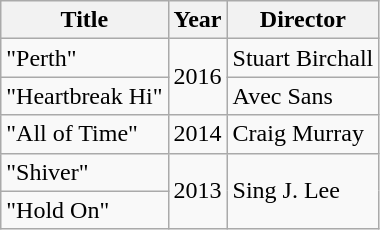<table class="wikitable">
<tr>
<th style="text-align: center; font-weight: bold;">Title</th>
<th style="text-align: center; font-weight: bold;">Year</th>
<th style="text-align: center; font-weight: bold;">Director</th>
</tr>
<tr>
<td>"Perth"</td>
<td rowspan="2">2016</td>
<td>Stuart Birchall</td>
</tr>
<tr>
<td>"Heartbreak Hi"</td>
<td>Avec Sans</td>
</tr>
<tr>
<td>"All of Time"</td>
<td>2014</td>
<td>Craig Murray</td>
</tr>
<tr>
<td>"Shiver"</td>
<td rowspan="2">2013</td>
<td rowspan="2">Sing J. Lee</td>
</tr>
<tr>
<td>"Hold On"</td>
</tr>
</table>
